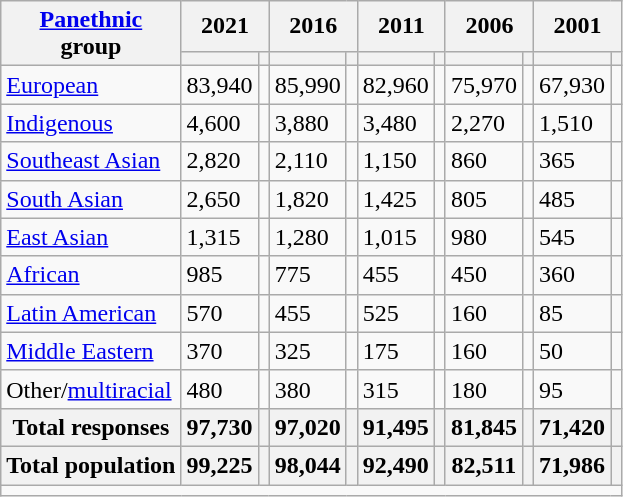<table class="wikitable collapsible sortable">
<tr>
<th rowspan="2"><a href='#'>Panethnic</a><br>group</th>
<th colspan="2">2021</th>
<th colspan="2">2016</th>
<th colspan="2">2011</th>
<th colspan="2">2006</th>
<th colspan="2">2001</th>
</tr>
<tr>
<th><a href='#'></a></th>
<th></th>
<th></th>
<th></th>
<th></th>
<th></th>
<th></th>
<th></th>
<th></th>
<th></th>
</tr>
<tr>
<td><a href='#'>European</a></td>
<td>83,940</td>
<td></td>
<td>85,990</td>
<td></td>
<td>82,960</td>
<td></td>
<td>75,970</td>
<td></td>
<td>67,930</td>
<td></td>
</tr>
<tr>
<td><a href='#'>Indigenous</a></td>
<td>4,600</td>
<td></td>
<td>3,880</td>
<td></td>
<td>3,480</td>
<td></td>
<td>2,270</td>
<td></td>
<td>1,510</td>
<td></td>
</tr>
<tr>
<td><a href='#'>Southeast Asian</a></td>
<td>2,820</td>
<td></td>
<td>2,110</td>
<td></td>
<td>1,150</td>
<td></td>
<td>860</td>
<td></td>
<td>365</td>
<td></td>
</tr>
<tr>
<td><a href='#'>South Asian</a></td>
<td>2,650</td>
<td></td>
<td>1,820</td>
<td></td>
<td>1,425</td>
<td></td>
<td>805</td>
<td></td>
<td>485</td>
<td></td>
</tr>
<tr>
<td><a href='#'>East Asian</a></td>
<td>1,315</td>
<td></td>
<td>1,280</td>
<td></td>
<td>1,015</td>
<td></td>
<td>980</td>
<td></td>
<td>545</td>
<td></td>
</tr>
<tr>
<td><a href='#'>African</a></td>
<td>985</td>
<td></td>
<td>775</td>
<td></td>
<td>455</td>
<td></td>
<td>450</td>
<td></td>
<td>360</td>
<td></td>
</tr>
<tr>
<td><a href='#'>Latin American</a></td>
<td>570</td>
<td></td>
<td>455</td>
<td></td>
<td>525</td>
<td></td>
<td>160</td>
<td></td>
<td>85</td>
<td></td>
</tr>
<tr>
<td><a href='#'>Middle Eastern</a></td>
<td>370</td>
<td></td>
<td>325</td>
<td></td>
<td>175</td>
<td></td>
<td>160</td>
<td></td>
<td>50</td>
<td></td>
</tr>
<tr>
<td>Other/<a href='#'>multiracial</a></td>
<td>480</td>
<td></td>
<td>380</td>
<td></td>
<td>315</td>
<td></td>
<td>180</td>
<td></td>
<td>95</td>
<td></td>
</tr>
<tr>
<th>Total responses</th>
<th>97,730</th>
<th></th>
<th>97,020</th>
<th></th>
<th>91,495</th>
<th></th>
<th>81,845</th>
<th></th>
<th>71,420</th>
<th></th>
</tr>
<tr class="sortbottom">
<th>Total population</th>
<th>99,225</th>
<th></th>
<th>98,044</th>
<th></th>
<th>92,490</th>
<th></th>
<th>82,511</th>
<th></th>
<th>71,986</th>
<th></th>
</tr>
<tr class="sortbottom">
<td colspan="11"></td>
</tr>
</table>
